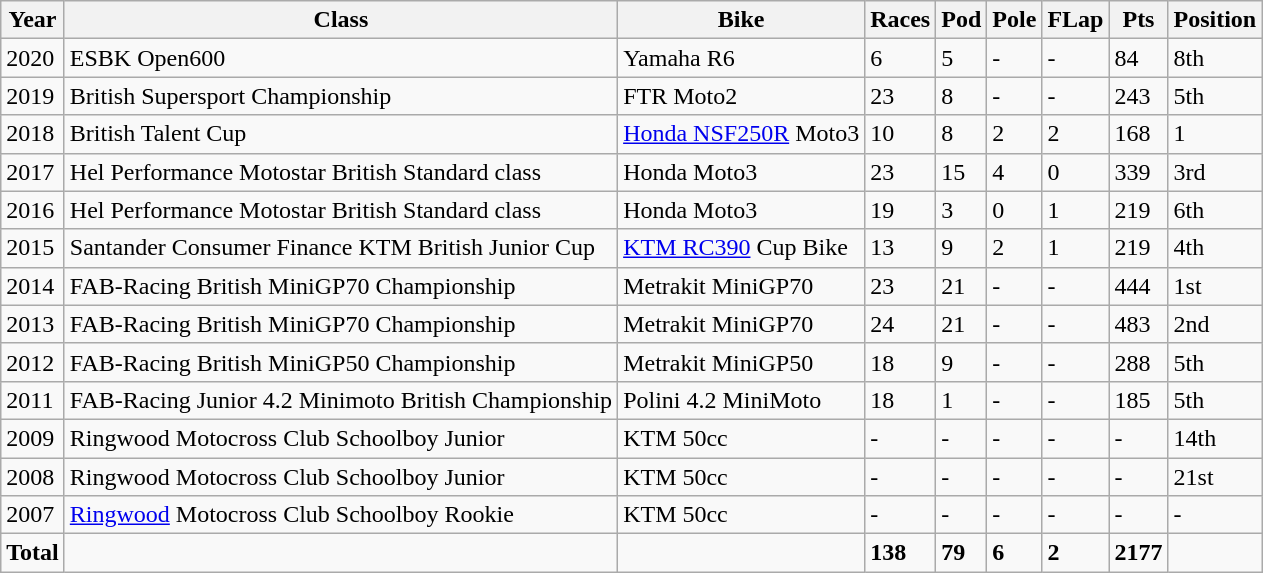<table class="wikitable">
<tr>
<th>Year</th>
<th>Class</th>
<th>Bike</th>
<th>Races</th>
<th>Pod</th>
<th>Pole</th>
<th>FLap</th>
<th>Pts</th>
<th>Position</th>
</tr>
<tr>
<td>2020</td>
<td>ESBK Open600</td>
<td>Yamaha R6</td>
<td>6</td>
<td>5</td>
<td>-</td>
<td>-</td>
<td>84</td>
<td>8th</td>
</tr>
<tr>
<td>2019</td>
<td>British Supersport Championship</td>
<td>FTR Moto2</td>
<td>23</td>
<td>8</td>
<td>-</td>
<td>-</td>
<td>243</td>
<td>5th</td>
</tr>
<tr>
<td>2018</td>
<td>British Talent Cup</td>
<td><a href='#'>Honda NSF250R</a> Moto3 </td>
<td>10</td>
<td>8</td>
<td>2</td>
<td>2</td>
<td>168</td>
<td>1</td>
</tr>
<tr>
<td>2017</td>
<td>Hel Performance Motostar British Standard class</td>
<td>Honda Moto3</td>
<td>23</td>
<td>15</td>
<td>4</td>
<td>0</td>
<td>339</td>
<td>3rd</td>
</tr>
<tr>
<td>2016</td>
<td>Hel Performance Motostar British Standard class</td>
<td>Honda Moto3</td>
<td>19</td>
<td>3</td>
<td>0</td>
<td>1</td>
<td>219</td>
<td>6th</td>
</tr>
<tr>
<td>2015</td>
<td>Santander Consumer Finance KTM British Junior Cup</td>
<td><a href='#'>KTM RC390</a> Cup Bike</td>
<td>13</td>
<td>9</td>
<td>2</td>
<td>1</td>
<td>219</td>
<td>4th</td>
</tr>
<tr>
<td>2014</td>
<td>FAB-Racing British MiniGP70 Championship</td>
<td>Metrakit MiniGP70</td>
<td>23</td>
<td>21</td>
<td>-</td>
<td>-</td>
<td>444</td>
<td>1st</td>
</tr>
<tr>
<td>2013</td>
<td>FAB-Racing British MiniGP70 Championship</td>
<td>Metrakit MiniGP70</td>
<td>24</td>
<td>21</td>
<td>-</td>
<td>-</td>
<td>483</td>
<td>2nd</td>
</tr>
<tr>
<td>2012</td>
<td>FAB-Racing British MiniGP50 Championship</td>
<td>Metrakit MiniGP50</td>
<td>18</td>
<td>9</td>
<td>-</td>
<td>-</td>
<td>288</td>
<td>5th</td>
</tr>
<tr>
<td>2011</td>
<td>FAB-Racing Junior 4.2 Minimoto British Championship</td>
<td>Polini 4.2 MiniMoto</td>
<td>18</td>
<td>1</td>
<td>-</td>
<td>-</td>
<td>185</td>
<td>5th</td>
</tr>
<tr>
<td>2009</td>
<td>Ringwood Motocross Club Schoolboy Junior</td>
<td>KTM 50cc</td>
<td>-</td>
<td>-</td>
<td>-</td>
<td>-</td>
<td>-</td>
<td>14th</td>
</tr>
<tr>
<td>2008</td>
<td>Ringwood Motocross Club Schoolboy Junior</td>
<td>KTM 50cc</td>
<td>-</td>
<td>-</td>
<td>-</td>
<td>-</td>
<td>-</td>
<td>21st</td>
</tr>
<tr>
<td>2007</td>
<td><a href='#'>Ringwood</a> Motocross Club Schoolboy Rookie</td>
<td>KTM 50cc</td>
<td>-</td>
<td>-</td>
<td>-</td>
<td>-</td>
<td>-</td>
<td>-</td>
</tr>
<tr>
<td><strong>Total</strong></td>
<td></td>
<td></td>
<td><strong>138</strong></td>
<td><strong>79</strong></td>
<td><strong>6</strong></td>
<td><strong>2</strong></td>
<td><strong>2177</strong></td>
<td></td>
</tr>
</table>
